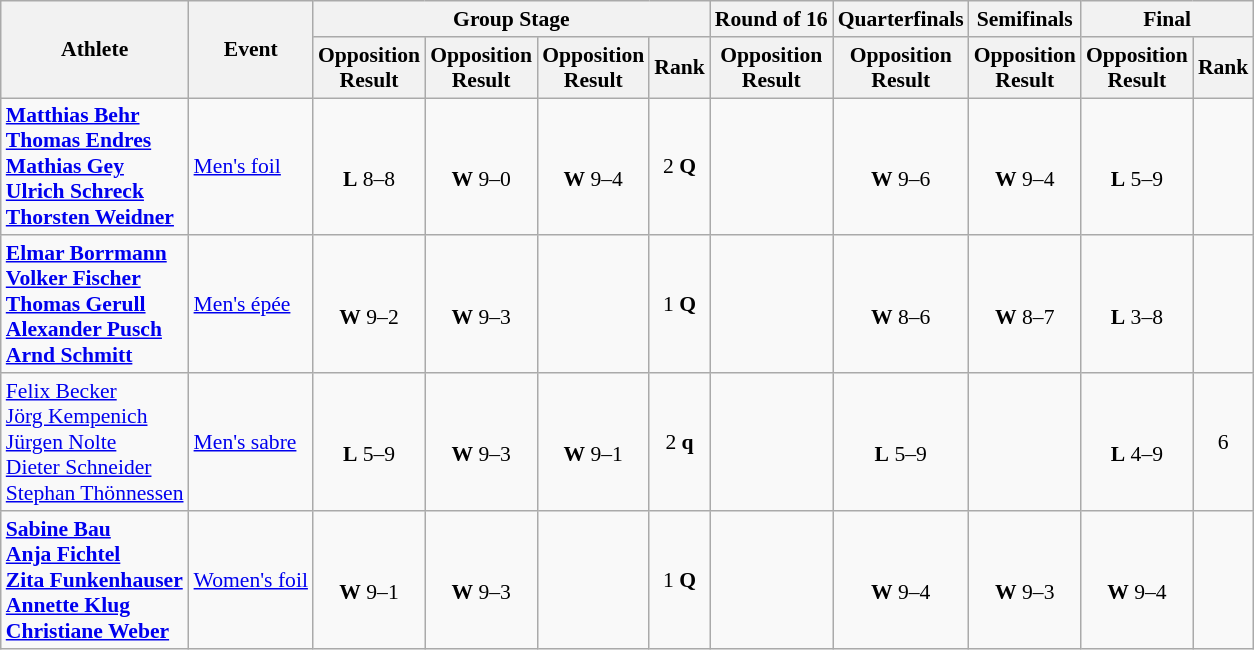<table class=wikitable style="font-size:90%">
<tr>
<th rowspan="2">Athlete</th>
<th rowspan="2">Event</th>
<th colspan="4">Group Stage</th>
<th>Round of 16</th>
<th>Quarterfinals</th>
<th>Semifinals</th>
<th colspan="2">Final</th>
</tr>
<tr>
<th>Opposition<br>Result</th>
<th>Opposition<br>Result</th>
<th>Opposition<br>Result</th>
<th>Rank</th>
<th>Opposition<br>Result</th>
<th>Opposition<br>Result</th>
<th>Opposition<br>Result</th>
<th>Opposition<br>Result</th>
<th>Rank</th>
</tr>
<tr align=center>
<td align=left><strong><a href='#'>Matthias Behr</a><br><a href='#'>Thomas Endres</a><br><a href='#'>Mathias Gey</a><br><a href='#'>Ulrich Schreck</a><br><a href='#'>Thorsten Weidner</a></strong></td>
<td align=left><a href='#'>Men's foil</a></td>
<td><br><strong>L</strong> 8–8</td>
<td><br><strong>W</strong> 9–0</td>
<td><br><strong>W</strong> 9–4</td>
<td>2 <strong>Q</strong></td>
<td></td>
<td><br><strong>W</strong> 9–6</td>
<td><br><strong>W</strong> 9–4</td>
<td><br><strong>L</strong> 5–9</td>
<td></td>
</tr>
<tr align=center>
<td align=left><strong><a href='#'>Elmar Borrmann</a><br><a href='#'>Volker Fischer</a><br><a href='#'>Thomas Gerull</a><br><a href='#'>Alexander Pusch</a><br><a href='#'>Arnd Schmitt</a></strong></td>
<td align=left><a href='#'>Men's épée</a></td>
<td><br><strong>W</strong> 9–2</td>
<td><br><strong>W</strong> 9–3</td>
<td></td>
<td>1 <strong>Q</strong></td>
<td></td>
<td><br><strong>W</strong> 8–6</td>
<td><br><strong>W</strong> 8–7</td>
<td><br><strong>L</strong> 3–8</td>
<td></td>
</tr>
<tr align=center>
<td align=left><a href='#'>Felix Becker</a><br><a href='#'>Jörg Kempenich</a><br><a href='#'>Jürgen Nolte</a><br><a href='#'>Dieter Schneider</a><br><a href='#'>Stephan Thönnessen</a></td>
<td align=left><a href='#'>Men's sabre</a></td>
<td><br><strong>L</strong> 5–9</td>
<td><br><strong>W</strong> 9–3</td>
<td><br><strong>W</strong> 9–1</td>
<td>2 <strong>q</strong></td>
<td></td>
<td><br><strong>L</strong> 5–9</td>
<td></td>
<td><br><strong>L</strong> 4–9</td>
<td>6</td>
</tr>
<tr align=center>
<td align=left><strong><a href='#'>Sabine Bau</a><br><a href='#'>Anja Fichtel</a><br><a href='#'>Zita Funkenhauser</a><br><a href='#'>Annette Klug</a><br><a href='#'>Christiane Weber</a></strong></td>
<td align=left><a href='#'>Women's foil</a></td>
<td><br><strong>W</strong> 9–1</td>
<td><br><strong>W</strong> 9–3</td>
<td></td>
<td>1 <strong>Q</strong></td>
<td></td>
<td><br><strong>W</strong> 9–4</td>
<td><br><strong>W</strong> 9–3</td>
<td><br><strong>W</strong> 9–4</td>
<td></td>
</tr>
</table>
